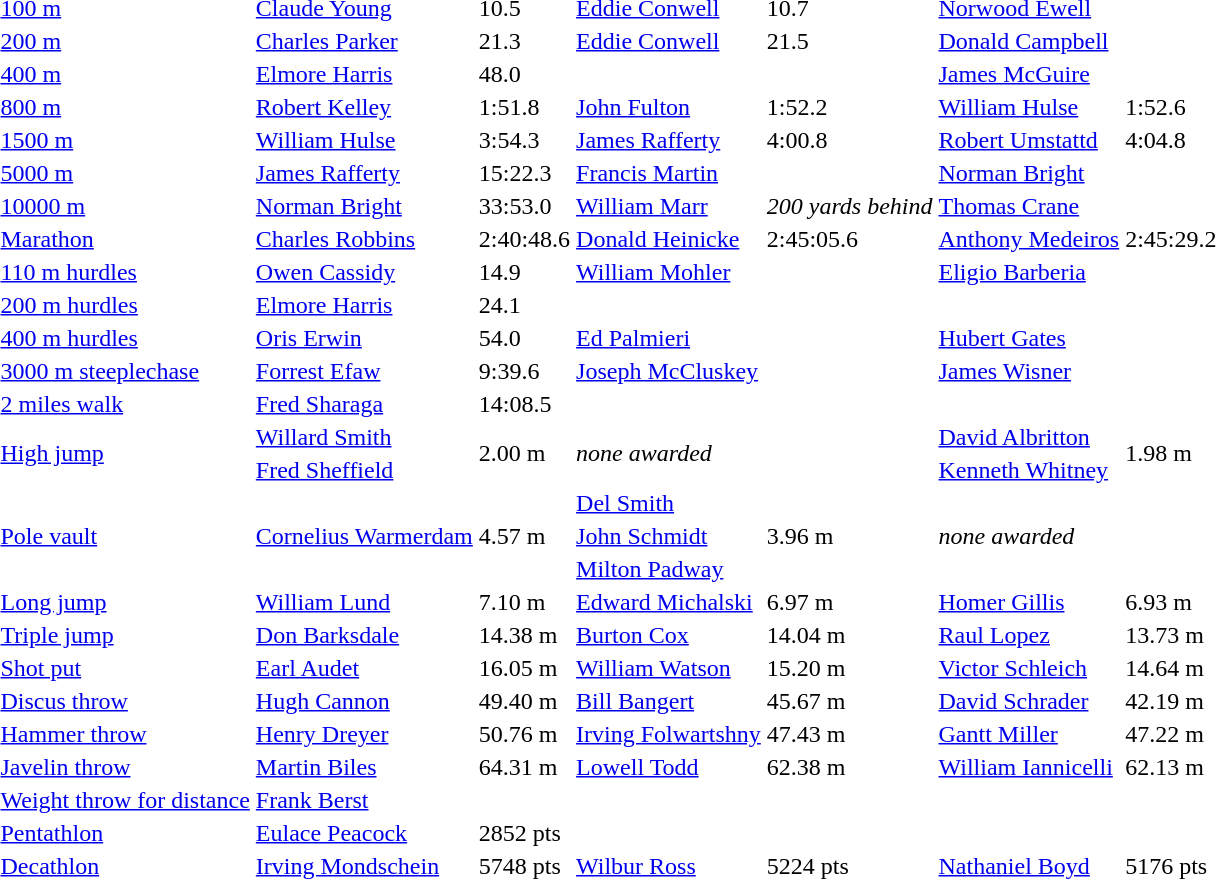<table>
<tr>
<td><a href='#'>100 m</a></td>
<td><a href='#'>Claude Young</a></td>
<td>10.5</td>
<td><a href='#'>Eddie Conwell</a></td>
<td>10.7 </td>
<td><a href='#'>Norwood Ewell</a></td>
<td></td>
</tr>
<tr>
<td><a href='#'>200 m</a></td>
<td><a href='#'>Charles Parker</a></td>
<td>21.3</td>
<td><a href='#'>Eddie Conwell</a></td>
<td>21.5 </td>
<td><a href='#'>Donald Campbell</a></td>
<td></td>
</tr>
<tr>
<td><a href='#'>400 m</a></td>
<td><a href='#'>Elmore Harris</a></td>
<td>48.0</td>
<td></td>
<td></td>
<td><a href='#'>James McGuire</a></td>
<td></td>
</tr>
<tr>
<td><a href='#'>800 m</a></td>
<td><a href='#'>Robert Kelley</a></td>
<td>1:51.8</td>
<td><a href='#'>John Fulton</a></td>
<td>1:52.2</td>
<td><a href='#'>William Hulse</a></td>
<td>1:52.6</td>
</tr>
<tr>
<td><a href='#'>1500 m</a></td>
<td><a href='#'>William Hulse</a></td>
<td>3:54.3</td>
<td><a href='#'>James Rafferty</a></td>
<td>4:00.8</td>
<td><a href='#'>Robert Umstattd</a></td>
<td>4:04.8</td>
</tr>
<tr>
<td><a href='#'>5000 m</a></td>
<td><a href='#'>James Rafferty</a></td>
<td>15:22.3</td>
<td><a href='#'>Francis Martin</a></td>
<td></td>
<td><a href='#'>Norman Bright</a></td>
<td></td>
</tr>
<tr>
<td><a href='#'>10000 m</a></td>
<td><a href='#'>Norman Bright</a></td>
<td>33:53.0</td>
<td><a href='#'>William Marr</a></td>
<td><em>200 yards behind</em></td>
<td><a href='#'>Thomas Crane</a></td>
<td></td>
</tr>
<tr>
<td><a href='#'>Marathon</a></td>
<td><a href='#'>Charles Robbins</a></td>
<td>2:40:48.6</td>
<td><a href='#'>Donald Heinicke</a></td>
<td>2:45:05.6</td>
<td><a href='#'>Anthony Medeiros</a></td>
<td>2:45:29.2</td>
</tr>
<tr>
<td><a href='#'>110 m hurdles</a></td>
<td><a href='#'>Owen Cassidy</a></td>
<td>14.9</td>
<td><a href='#'>William Mohler</a></td>
<td></td>
<td><a href='#'>Eligio Barberia</a></td>
<td></td>
</tr>
<tr>
<td><a href='#'>200 m hurdles</a></td>
<td><a href='#'>Elmore Harris</a></td>
<td>24.1</td>
<td></td>
<td></td>
<td></td>
<td></td>
</tr>
<tr>
<td><a href='#'>400 m hurdles</a></td>
<td><a href='#'>Oris Erwin</a></td>
<td>54.0</td>
<td><a href='#'>Ed Palmieri</a></td>
<td></td>
<td><a href='#'>Hubert Gates</a></td>
<td></td>
</tr>
<tr>
<td><a href='#'>3000 m steeplechase</a></td>
<td><a href='#'>Forrest Efaw</a></td>
<td>9:39.6</td>
<td><a href='#'>Joseph McCluskey</a></td>
<td></td>
<td><a href='#'>James Wisner</a></td>
<td></td>
</tr>
<tr>
<td><a href='#'>2 miles walk</a></td>
<td><a href='#'>Fred Sharaga</a></td>
<td>14:08.5</td>
<td></td>
<td></td>
<td></td>
<td></td>
</tr>
<tr>
<td rowspan=2><a href='#'>High jump</a></td>
<td><a href='#'>Willard Smith</a></td>
<td rowspan=2>2.00 m</td>
<td rowspan=2 colspan=2><em>none awarded</em></td>
<td><a href='#'>David Albritton</a></td>
<td rowspan=2>1.98 m</td>
</tr>
<tr>
<td rowspan=1><a href='#'>Fred Sheffield</a></td>
<td><a href='#'>Kenneth Whitney</a></td>
</tr>
<tr>
<td rowspan=3><a href='#'>Pole vault</a></td>
<td rowspan=3><a href='#'>Cornelius Warmerdam</a></td>
<td rowspan=3>4.57 m</td>
<td><a href='#'>Del Smith</a></td>
<td rowspan=3>3.96 m</td>
<td rowspan=3 colspan=2><em>none awarded</em></td>
</tr>
<tr>
<td><a href='#'>John Schmidt</a></td>
</tr>
<tr>
<td rowspan=1><a href='#'>Milton Padway</a></td>
</tr>
<tr>
<td><a href='#'>Long jump</a></td>
<td><a href='#'>William Lund</a></td>
<td>7.10 m</td>
<td><a href='#'>Edward Michalski</a></td>
<td>6.97 m</td>
<td><a href='#'>Homer Gillis</a></td>
<td>6.93 m</td>
</tr>
<tr>
<td><a href='#'>Triple jump</a></td>
<td><a href='#'>Don Barksdale</a></td>
<td>14.38 m</td>
<td><a href='#'>Burton Cox</a></td>
<td>14.04 m</td>
<td><a href='#'>Raul Lopez</a></td>
<td>13.73 m</td>
</tr>
<tr>
<td><a href='#'>Shot put</a></td>
<td><a href='#'>Earl Audet</a></td>
<td>16.05 m</td>
<td><a href='#'>William Watson</a></td>
<td>15.20 m</td>
<td><a href='#'>Victor Schleich</a></td>
<td>14.64 m</td>
</tr>
<tr>
<td><a href='#'>Discus throw</a></td>
<td><a href='#'>Hugh Cannon</a></td>
<td>49.40 m</td>
<td><a href='#'>Bill Bangert</a></td>
<td>45.67 m</td>
<td><a href='#'>David Schrader</a></td>
<td>42.19 m</td>
</tr>
<tr>
<td><a href='#'>Hammer throw</a></td>
<td><a href='#'>Henry Dreyer</a></td>
<td>50.76 m</td>
<td><a href='#'>Irving Folwartshny</a></td>
<td>47.43 m</td>
<td><a href='#'>Gantt Miller</a></td>
<td>47.22 m</td>
</tr>
<tr>
<td><a href='#'>Javelin throw</a></td>
<td><a href='#'>Martin Biles</a></td>
<td>64.31 m</td>
<td><a href='#'>Lowell Todd</a></td>
<td>62.38 m</td>
<td><a href='#'>William Iannicelli</a></td>
<td>62.13 m</td>
</tr>
<tr>
<td><a href='#'>Weight throw for distance</a></td>
<td><a href='#'>Frank Berst</a></td>
<td></td>
<td></td>
<td></td>
<td></td>
<td></td>
</tr>
<tr>
<td><a href='#'>Pentathlon</a></td>
<td><a href='#'>Eulace Peacock</a></td>
<td>2852 pts</td>
<td></td>
<td></td>
<td></td>
<td></td>
</tr>
<tr>
<td><a href='#'>Decathlon</a></td>
<td><a href='#'>Irving Mondschein</a></td>
<td>5748 pts</td>
<td><a href='#'>Wilbur Ross</a></td>
<td>5224 pts</td>
<td><a href='#'>Nathaniel Boyd</a></td>
<td>5176 pts</td>
</tr>
</table>
